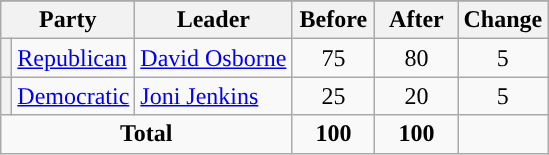<table class="wikitable" style="text-align:center;">
<tr>
</tr>
<tr>
<th colspan=2>Party</th>
<th>Leader</th>
<th style="width:3em">Before</th>
<th style="width:3em">After</th>
<th style="width:3em">Change</th>
</tr>
<tr>
<th style="background-color:"></th>
<td style="text-align:left;"><a href='#'>Republican</a></td>
<td style="text-align:left;"><a href='#'>David Osborne</a></td>
<td>75</td>
<td>80</td>
<td> 5</td>
</tr>
<tr>
<th style="background-color:"></th>
<td style="text-align:left;"><a href='#'>Democratic</a></td>
<td style="text-align:left;"><a href='#'>Joni Jenkins</a></td>
<td>25</td>
<td>20</td>
<td> 5</td>
</tr>
<tr>
<td colspan=3><strong>Total</strong></td>
<td><strong>100</strong></td>
<td><strong>100</strong></td>
<td></td>
</tr>
</table>
